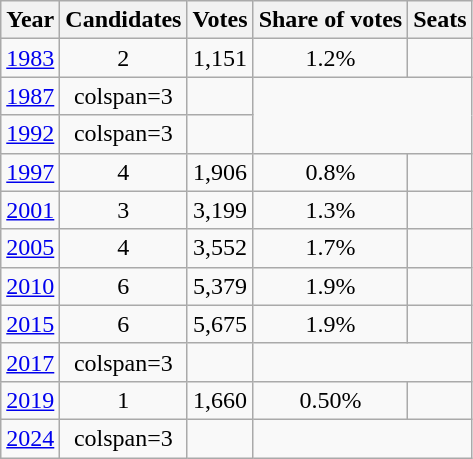<table class="wikitable" style="text-align:center">
<tr>
<th>Year</th>
<th>Candidates</th>
<th>Votes</th>
<th>Share of votes</th>
<th>Seats</th>
</tr>
<tr>
<td><a href='#'>1983</a></td>
<td>2</td>
<td>1,151</td>
<td>1.2%</td>
<td></td>
</tr>
<tr>
<td><a href='#'>1987</a></td>
<td>colspan=3 </td>
<td></td>
</tr>
<tr>
<td><a href='#'>1992</a></td>
<td>colspan=3 </td>
<td></td>
</tr>
<tr>
<td><a href='#'>1997</a></td>
<td>4</td>
<td>1,906</td>
<td>0.8%</td>
<td></td>
</tr>
<tr>
<td><a href='#'>2001</a></td>
<td>3</td>
<td>3,199</td>
<td>1.3%</td>
<td></td>
</tr>
<tr>
<td><a href='#'>2005</a></td>
<td>4</td>
<td>3,552</td>
<td>1.7%</td>
<td></td>
</tr>
<tr>
<td><a href='#'>2010</a></td>
<td>6</td>
<td>5,379</td>
<td>1.9%</td>
<td></td>
</tr>
<tr>
<td><a href='#'>2015</a></td>
<td>6</td>
<td>5,675</td>
<td>1.9%</td>
<td></td>
</tr>
<tr>
<td><a href='#'>2017</a></td>
<td>colspan=3 </td>
<td></td>
</tr>
<tr>
<td><a href='#'>2019</a></td>
<td>1</td>
<td>1,660</td>
<td>0.50%</td>
<td></td>
</tr>
<tr>
<td><a href='#'>2024</a></td>
<td>colspan=3 </td>
<td></td>
</tr>
</table>
